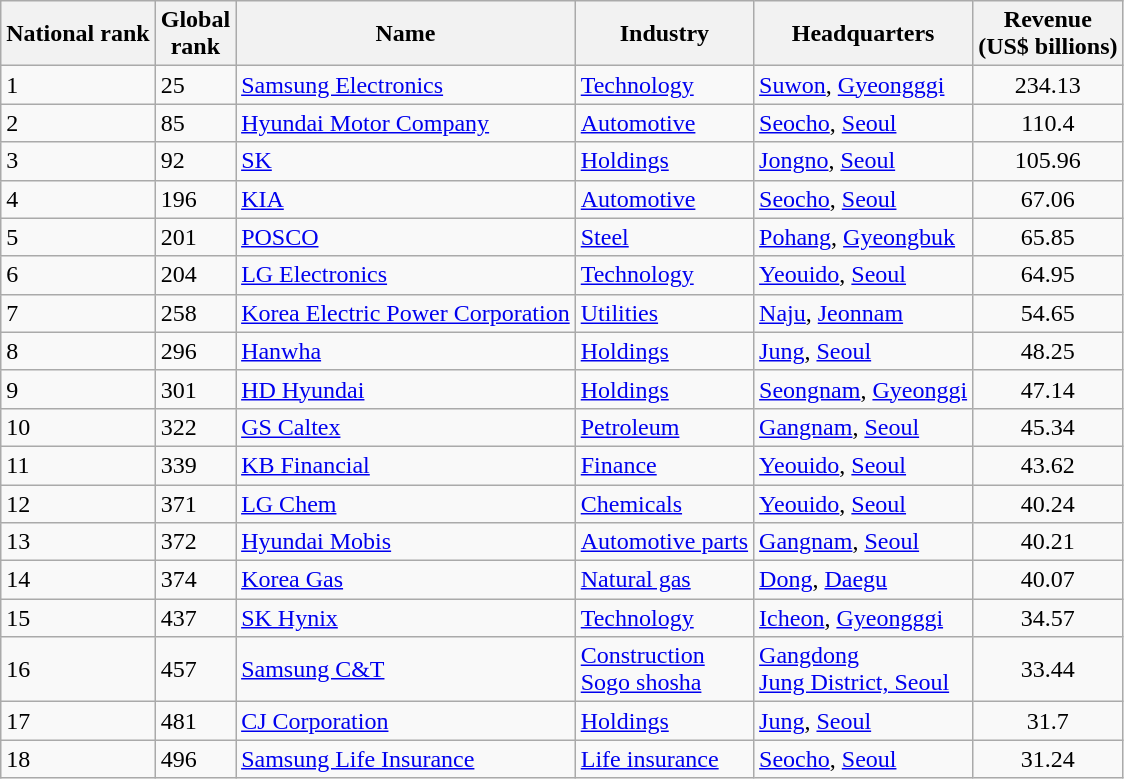<table class="wikitable sortable">
<tr>
<th>National rank</th>
<th>Global<br>rank</th>
<th>Name</th>
<th>Industry</th>
<th>Headquarters</th>
<th>Revenue<br>(US$ billions)</th>
</tr>
<tr>
<td>1</td>
<td>25</td>
<td><a href='#'>Samsung Electronics</a></td>
<td><a href='#'>Technology</a></td>
<td><a href='#'>Suwon</a>, <a href='#'>Gyeongggi</a></td>
<td style="text-align:center;">234.13</td>
</tr>
<tr>
<td>2</td>
<td>85</td>
<td><a href='#'>Hyundai Motor Company</a></td>
<td><a href='#'>Automotive</a></td>
<td><a href='#'>Seocho</a>, <a href='#'>Seoul</a></td>
<td style="text-align:center;">110.4</td>
</tr>
<tr>
<td>3</td>
<td>92</td>
<td><a href='#'>SK</a></td>
<td><a href='#'>Holdings</a></td>
<td><a href='#'>Jongno</a>, <a href='#'>Seoul</a></td>
<td style="text-align:center;">105.96</td>
</tr>
<tr>
<td>4</td>
<td>196</td>
<td><a href='#'>KIA</a></td>
<td><a href='#'>Automotive</a></td>
<td><a href='#'>Seocho</a>, <a href='#'>Seoul</a></td>
<td style="text-align:center;">67.06</td>
</tr>
<tr>
<td>5</td>
<td>201</td>
<td><a href='#'>POSCO</a></td>
<td><a href='#'>Steel</a></td>
<td><a href='#'>Pohang</a>, <a href='#'>Gyeongbuk</a></td>
<td style="text-align:center;">65.85</td>
</tr>
<tr>
<td>6</td>
<td>204</td>
<td><a href='#'>LG Electronics</a></td>
<td><a href='#'>Technology</a></td>
<td><a href='#'>Yeouido</a>, <a href='#'>Seoul</a></td>
<td style="text-align:center;">64.95</td>
</tr>
<tr>
<td>7</td>
<td>258</td>
<td><a href='#'>Korea Electric Power Corporation</a></td>
<td><a href='#'>Utilities</a></td>
<td><a href='#'>Naju</a>, <a href='#'>Jeonnam</a></td>
<td style="text-align:center;">54.65</td>
</tr>
<tr>
<td>8</td>
<td>296</td>
<td><a href='#'>Hanwha</a></td>
<td><a href='#'>Holdings</a></td>
<td><a href='#'>Jung</a>, <a href='#'>Seoul</a></td>
<td style="text-align:center;">48.25</td>
</tr>
<tr>
<td>9</td>
<td>301</td>
<td><a href='#'>HD Hyundai</a></td>
<td><a href='#'>Holdings</a></td>
<td><a href='#'>Seongnam</a>, <a href='#'>Gyeonggi</a></td>
<td style="text-align:center;">47.14</td>
</tr>
<tr>
<td>10</td>
<td>322</td>
<td><a href='#'>GS Caltex</a></td>
<td><a href='#'>Petroleum</a></td>
<td><a href='#'>Gangnam</a>, <a href='#'>Seoul</a></td>
<td style="text-align:center;">45.34</td>
</tr>
<tr>
<td>11</td>
<td>339</td>
<td><a href='#'>KB Financial</a></td>
<td><a href='#'>Finance</a></td>
<td><a href='#'>Yeouido</a>, <a href='#'>Seoul</a></td>
<td style="text-align:center;">43.62</td>
</tr>
<tr>
<td>12</td>
<td>371</td>
<td><a href='#'>LG Chem</a></td>
<td><a href='#'>Chemicals</a></td>
<td><a href='#'>Yeouido</a>, <a href='#'>Seoul</a></td>
<td style="text-align:center;">40.24</td>
</tr>
<tr>
<td>13</td>
<td>372</td>
<td><a href='#'>Hyundai Mobis</a></td>
<td><a href='#'>Automotive parts</a></td>
<td><a href='#'>Gangnam</a>, <a href='#'>Seoul</a></td>
<td style="text-align:center;">40.21</td>
</tr>
<tr>
<td>14</td>
<td>374</td>
<td><a href='#'>Korea Gas</a></td>
<td><a href='#'>Natural gas</a></td>
<td><a href='#'>Dong</a>, <a href='#'>Daegu</a></td>
<td style="text-align:center;">40.07</td>
</tr>
<tr>
<td>15</td>
<td>437</td>
<td><a href='#'>SK Hynix</a></td>
<td><a href='#'>Technology</a></td>
<td><a href='#'>Icheon</a>, <a href='#'>Gyeongggi</a></td>
<td style="text-align:center;">34.57</td>
</tr>
<tr>
<td>16</td>
<td>457</td>
<td><a href='#'>Samsung C&T</a></td>
<td><a href='#'>Construction</a><br><a href='#'>Sogo shosha</a></td>
<td><a href='#'>Gangdong</a><br><a href='#'>Jung District, Seoul</a></td>
<td style="text-align:center;">33.44</td>
</tr>
<tr>
<td>17</td>
<td>481</td>
<td><a href='#'>CJ Corporation</a></td>
<td><a href='#'>Holdings</a></td>
<td><a href='#'>Jung</a>, <a href='#'>Seoul</a></td>
<td style="text-align:center;">31.7</td>
</tr>
<tr>
<td>18</td>
<td>496</td>
<td><a href='#'>Samsung Life Insurance</a></td>
<td><a href='#'>Life insurance</a></td>
<td><a href='#'>Seocho</a>, <a href='#'>Seoul</a></td>
<td style="text-align:center;">31.24</td>
</tr>
</table>
